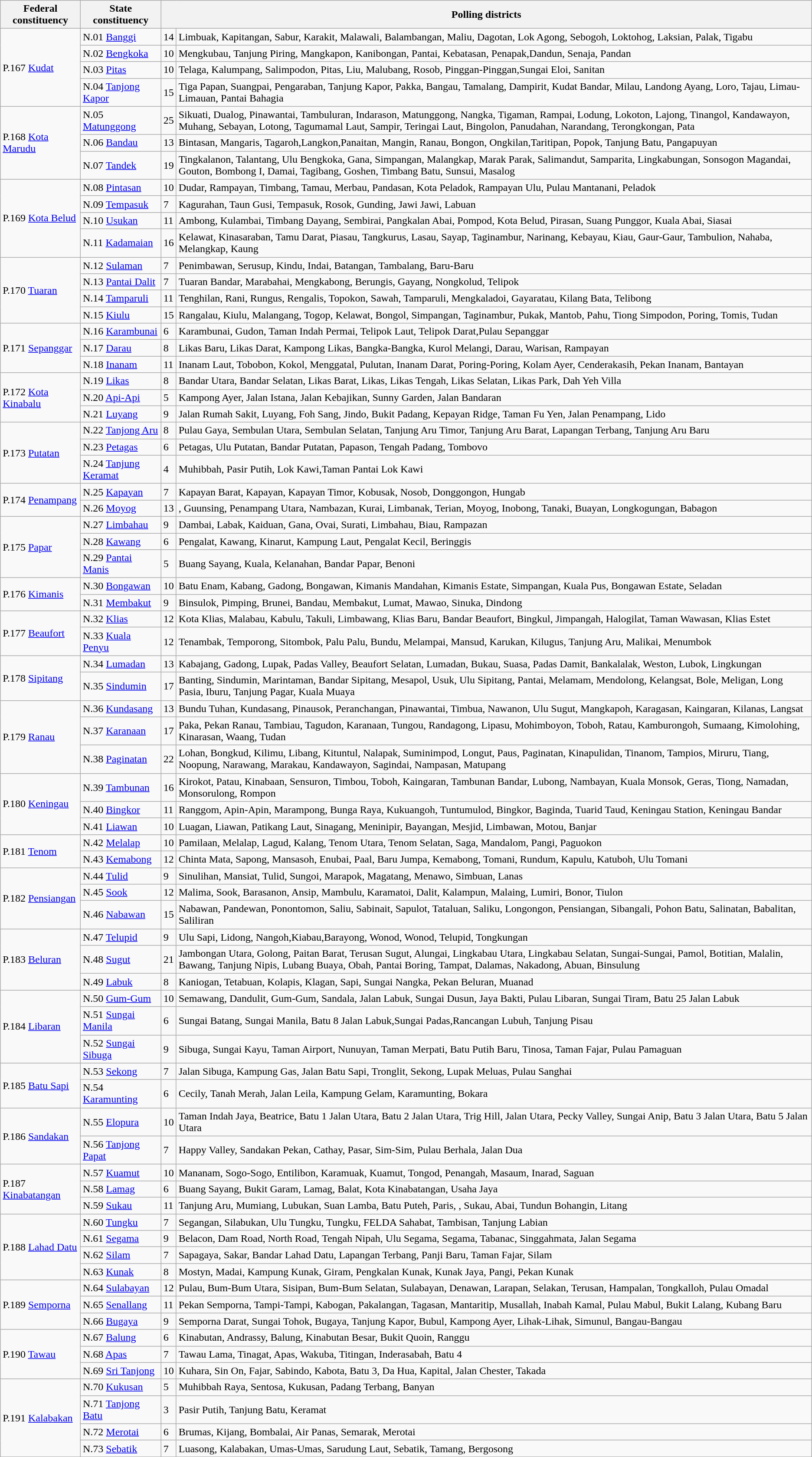<table class="wikitable sortable">
<tr>
<th>Federal constituency</th>
<th>State constituency</th>
<th colspan=2>Polling districts</th>
</tr>
<tr>
<td rowspan=4>P.167 <a href='#'>Kudat</a></td>
<td>N.01 <a href='#'>Banggi</a></td>
<td>14</td>
<td>Limbuak, Kapitangan, Sabur, Karakit, Malawali, Balambangan, Maliu, Dagotan, Lok Agong, Sebogoh, Loktohog, Laksian, Palak, Tigabu</td>
</tr>
<tr>
<td>N.02 <a href='#'>Bengkoka</a></td>
<td>10</td>
<td>Mengkubau, Tanjung Piring, Mangkapon, Kanibongan, Pantai, Kebatasan, Penapak,Dandun, Senaja, Pandan</td>
</tr>
<tr>
<td>N.03 <a href='#'>Pitas</a></td>
<td>10</td>
<td>Telaga, Kalumpang, Salimpodon, Pitas, Liu, Malubang, Rosob, Pinggan-Pinggan,Sungai Eloi, Sanitan</td>
</tr>
<tr>
<td>N.04 <a href='#'>Tanjong Kapor</a></td>
<td>15</td>
<td>Tiga Papan, Suangpai, Pengaraban, Tanjung Kapor, Pakka, Bangau, Tamalang, Dampirit, Kudat Bandar, Milau, Landong Ayang, Loro, Tajau, Limau-Limauan, Pantai Bahagia</td>
</tr>
<tr>
<td rowspan=3>P.168 <a href='#'>Kota Marudu</a></td>
<td>N.05 <a href='#'>Matunggong</a></td>
<td>25</td>
<td>Sikuati, Dualog, Pinawantai, Tambuluran, Indarason, Matunggong, Nangka, Tigaman,  Rampai, Lodung, Lokoton, Lajong, Tinangol, Kandawayon, Muhang, Sebayan, Lotong, Tagumamal Laut, Sampir, Teringai Laut, Bingolon, Panudahan, Narandang, Terongkongan, Pata</td>
</tr>
<tr>
<td>N.06 <a href='#'>Bandau</a></td>
<td>13</td>
<td>Bintasan, Mangaris, Tagaroh,Langkon,Panaitan, Mangin, Ranau, Bongon, Ongkilan,Taritipan, Popok, Tanjung Batu, Pangapuyan</td>
</tr>
<tr>
<td>N.07 <a href='#'>Tandek</a></td>
<td>19</td>
<td>Tingkalanon, Talantang, Ulu Bengkoka, Gana, Simpangan, Malangkap, Marak Parak, Salimandut, Samparita, Lingkabungan, Sonsogon Magandai, Gouton, Bombong I, Damai, Tagibang, Goshen, Timbang Batu, Sunsui, Masalog</td>
</tr>
<tr>
<td rowspan=4>P.169 <a href='#'>Kota Belud</a></td>
<td>N.08 <a href='#'>Pintasan</a></td>
<td>10</td>
<td>Dudar, Rampayan, Timbang, Tamau, Merbau, Pandasan, Kota Peladok, Rampayan Ulu, Pulau Mantanani, Peladok</td>
</tr>
<tr>
<td>N.09 <a href='#'>Tempasuk</a></td>
<td>7</td>
<td>Kagurahan, Taun Gusi, Tempasuk, Rosok, Gunding, Jawi Jawi, Labuan</td>
</tr>
<tr>
<td>N.10 <a href='#'>Usukan</a></td>
<td>11</td>
<td>Ambong, Kulambai, Timbang Dayang, Sembirai, Pangkalan Abai, Pompod, Kota Belud, Pirasan, Suang Punggor, Kuala Abai, Siasai</td>
</tr>
<tr>
<td>N.11 <a href='#'>Kadamaian</a></td>
<td>16</td>
<td>Kelawat, Kinasaraban, Tamu Darat, Piasau, Tangkurus, Lasau, Sayap, Taginambur, Narinang, Kebayau, Kiau, Gaur-Gaur, Tambulion, Nahaba, Melangkap, Kaung</td>
</tr>
<tr>
<td rowspan=4>P.170 <a href='#'>Tuaran</a></td>
<td>N.12 <a href='#'>Sulaman</a></td>
<td>7</td>
<td>Penimbawan, Serusup, Kindu, Indai, Batangan, Tambalang, Baru-Baru</td>
</tr>
<tr>
<td>N.13 <a href='#'>Pantai Dalit</a></td>
<td>7</td>
<td>Tuaran Bandar, Marabahai, Mengkabong, Berungis, Gayang, Nongkolud, Telipok</td>
</tr>
<tr>
<td>N.14 <a href='#'>Tamparuli</a></td>
<td>11</td>
<td>Tenghilan, Rani, Rungus, Rengalis, Topokon, Sawah, Tamparuli, Mengkaladoi, Gayaratau, Kilang Bata, Telibong</td>
</tr>
<tr>
<td>N.15 <a href='#'>Kiulu</a></td>
<td>15</td>
<td>Rangalau, Kiulu, Malangang, Togop, Kelawat, Bongol, Simpangan, Taginambur, Pukak, Mantob, Pahu, Tiong Simpodon, Poring, Tomis, Tudan</td>
</tr>
<tr>
<td rowspan=3>P.171 <a href='#'>Sepanggar</a></td>
<td>N.16 <a href='#'>Karambunai</a></td>
<td>6</td>
<td>Karambunai, Gudon, Taman Indah Permai, Telipok Laut, Telipok Darat,Pulau Sepanggar</td>
</tr>
<tr>
<td>N.17 <a href='#'>Darau</a></td>
<td>8</td>
<td>Likas Baru, Likas Darat, Kampong Likas, Bangka-Bangka, Kurol Melangi, Darau, Warisan, Rampayan</td>
</tr>
<tr>
<td>N.18 <a href='#'>Inanam</a></td>
<td>11</td>
<td>Inanam Laut, Tobobon, Kokol, Menggatal, Pulutan, Inanam Darat, Poring-Poring, Kolam Ayer, Cenderakasih, Pekan Inanam, Bantayan</td>
</tr>
<tr>
<td rowspan=3>P.172 <a href='#'>Kota Kinabalu</a></td>
<td>N.19 <a href='#'>Likas</a></td>
<td>8</td>
<td>Bandar Utara, Bandar Selatan, Likas Barat, Likas, Likas Tengah, Likas Selatan, Likas Park, Dah Yeh Villa</td>
</tr>
<tr>
<td>N.20 <a href='#'>Api-Api</a></td>
<td>5</td>
<td>Kampong Ayer, Jalan Istana, Jalan Kebajikan, Sunny Garden, Jalan Bandaran</td>
</tr>
<tr>
<td>N.21 <a href='#'>Luyang</a></td>
<td>9</td>
<td>Jalan Rumah Sakit, Luyang, Foh Sang, Jindo, Bukit Padang, Kepayan Ridge, Taman Fu Yen, Jalan Penampang, Lido</td>
</tr>
<tr>
<td rowspan=3>P.173 <a href='#'>Putatan</a></td>
<td>N.22 <a href='#'>Tanjong Aru</a></td>
<td>8</td>
<td>Pulau Gaya, Sembulan Utara, Sembulan Selatan, Tanjung Aru Timor, Tanjung Aru Barat, Lapangan Terbang, Tanjung Aru Baru</td>
</tr>
<tr>
<td>N.23 <a href='#'>Petagas</a></td>
<td>6</td>
<td>Petagas, Ulu Putatan, Bandar Putatan, Papason, Tengah Padang, Tombovo</td>
</tr>
<tr>
<td>N.24 <a href='#'>Tanjung Keramat</a></td>
<td>4</td>
<td>Muhibbah, Pasir Putih, Lok Kawi,Taman Pantai Lok Kawi</td>
</tr>
<tr>
<td rowspan=2>P.174 <a href='#'>Penampang</a></td>
<td>N.25 <a href='#'>Kapayan</a></td>
<td>7</td>
<td>Kapayan Barat, Kapayan, Kapayan Timor, Kobusak, Nosob, Donggongon, Hungab</td>
</tr>
<tr>
<td>N.26 <a href='#'>Moyog</a></td>
<td>13</td>
<td>, Guunsing, Penampang Utara, Nambazan, Kurai, Limbanak, Terian, Moyog, Inobong, Tanaki, Buayan, Longkogungan, Babagon</td>
</tr>
<tr>
<td rowspan=3>P.175 <a href='#'>Papar</a></td>
<td>N.27 <a href='#'>Limbahau</a></td>
<td>9</td>
<td>Dambai, Labak, Kaiduan, Gana, Ovai, Surati, Limbahau, Biau, Rampazan</td>
</tr>
<tr>
<td>N.28 <a href='#'>Kawang</a></td>
<td>6</td>
<td>Pengalat, Kawang, Kinarut, Kampung Laut, Pengalat Kecil, Beringgis</td>
</tr>
<tr>
<td>N.29 <a href='#'>Pantai Manis</a></td>
<td>5</td>
<td>Buang Sayang, Kuala, Kelanahan, Bandar Papar, Benoni</td>
</tr>
<tr>
<td rowspan=2>P.176 <a href='#'>Kimanis</a></td>
<td>N.30 <a href='#'>Bongawan</a></td>
<td>10</td>
<td>Batu Enam, Kabang, Gadong, Bongawan, Kimanis Mandahan, Kimanis Estate, Simpangan, Kuala Pus, Bongawan Estate, Seladan</td>
</tr>
<tr>
<td>N.31 <a href='#'>Membakut</a></td>
<td>9</td>
<td>Binsulok, Pimping, Brunei, Bandau, Membakut, Lumat, Mawao, Sinuka, Dindong</td>
</tr>
<tr>
<td rowspan=2>P.177 <a href='#'>Beaufort</a></td>
<td>N.32 <a href='#'>Klias</a></td>
<td>12</td>
<td>Kota Klias, Malabau, Kabulu, Takuli, Limbawang, Klias Baru, Bandar Beaufort, Bingkul, Jimpangah, Halogilat, Taman Wawasan, Klias Estet</td>
</tr>
<tr>
<td>N.33 <a href='#'>Kuala Penyu</a></td>
<td>12</td>
<td>Tenambak, Temporong, Sitombok, Palu Palu, Bundu, Melampai, Mansud, Karukan, Kilugus, Tanjung Aru, Malikai, Menumbok</td>
</tr>
<tr>
<td rowspan=2>P.178 <a href='#'>Sipitang</a></td>
<td>N.34 <a href='#'>Lumadan</a></td>
<td>13</td>
<td>Kabajang, Gadong, Lupak, Padas Valley, Beaufort Selatan, Lumadan, Bukau, Suasa, Padas Damit, Bankalalak, Weston, Lubok, Lingkungan</td>
</tr>
<tr>
<td>N.35 <a href='#'>Sindumin</a></td>
<td>17</td>
<td>Banting, Sindumin, Marintaman, Bandar Sipitang, Mesapol, Usuk, Ulu Sipitang, Pantai, Melamam, Mendolong, Kelangsat, Bole, Meligan, Long Pasia, Iburu, Tanjung Pagar, Kuala Muaya</td>
</tr>
<tr>
<td rowspan=3>P.179 <a href='#'>Ranau</a></td>
<td>N.36 <a href='#'>Kundasang</a></td>
<td>13</td>
<td>Bundu Tuhan, Kundasang, Pinausok, Peranchangan, Pinawantai, Timbua, Nawanon, Ulu Sugut, Mangkapoh, Karagasan, Kaingaran, Kilanas, Langsat</td>
</tr>
<tr>
<td>N.37 <a href='#'>Karanaan</a></td>
<td>17</td>
<td>Paka, Pekan Ranau, Tambiau, Tagudon, Karanaan, Tungou, Randagong, Lipasu, Mohimboyon, Toboh, Ratau, Kamburongoh, Sumaang, Kimolohing, Kinarasan, Waang, Tudan</td>
</tr>
<tr>
<td>N.38 <a href='#'>Paginatan</a></td>
<td>22</td>
<td>Lohan, Bongkud, Kilimu, Libang, Kituntul, Nalapak, Suminimpod, Longut, Paus, Paginatan, Kinapulidan, Tinanom, Tampios, Miruru, Tiang, Noopung, Narawang, Marakau, Kandawayon, Sagindai, Nampasan, Matupang</td>
</tr>
<tr>
<td rowspan=3>P.180 <a href='#'>Keningau</a></td>
<td>N.39 <a href='#'>Tambunan</a></td>
<td>16</td>
<td>Kirokot, Patau, Kinabaan, Sensuron, Timbou, Toboh, Kaingaran, Tambunan Bandar, Lubong, Nambayan, Kuala Monsok, Geras, Tiong, Namadan, Monsorulong, Rompon</td>
</tr>
<tr>
<td>N.40 <a href='#'>Bingkor</a></td>
<td>11</td>
<td>Ranggom, Apin-Apin, Marampong, Bunga Raya, Kukuangoh, Tuntumulod, Bingkor, Baginda, Tuarid Taud, Keningau Station, Keningau Bandar</td>
</tr>
<tr>
<td>N.41 <a href='#'>Liawan</a></td>
<td>10</td>
<td>Luagan, Liawan, Patikang Laut, Sinagang, Meninipir, Bayangan, Mesjid, Limbawan, Motou, Banjar</td>
</tr>
<tr>
<td rowspan=2>P.181 <a href='#'>Tenom</a></td>
<td>N.42 <a href='#'>Melalap</a></td>
<td>10</td>
<td>Pamilaan, Melalap, Lagud, Kalang, Tenom Utara, Tenom Selatan, Saga, Mandalom, Pangi, Paguokon</td>
</tr>
<tr>
<td>N.43 <a href='#'>Kemabong</a></td>
<td>12</td>
<td>Chinta Mata, Sapong, Mansasoh, Enubai, Paal, Baru Jumpa, Kemabong, Tomani, Rundum, Kapulu, Katuboh, Ulu Tomani</td>
</tr>
<tr>
<td rowspan=3>P.182 <a href='#'>Pensiangan</a></td>
<td>N.44 <a href='#'>Tulid</a></td>
<td>9</td>
<td>Sinulihan, Mansiat, Tulid, Sungoi, Marapok, Magatang, Menawo, Simbuan, Lanas</td>
</tr>
<tr>
<td>N.45 <a href='#'>Sook</a></td>
<td>12</td>
<td>Malima, Sook, Barasanon, Ansip, Mambulu, Karamatoi, Dalit, Kalampun, Malaing, Lumiri, Bonor, Tiulon</td>
</tr>
<tr>
<td>N.46 <a href='#'>Nabawan</a></td>
<td>15</td>
<td>Nabawan, Pandewan, Ponontomon, Saliu, Sabinait, Sapulot, Tataluan, Saliku, Longongon, Pensiangan, Sibangali, Pohon Batu, Salinatan, Babalitan, Saliliran</td>
</tr>
<tr>
<td rowspan=3>P.183 <a href='#'>Beluran</a></td>
<td>N.47 <a href='#'>Telupid</a></td>
<td>9</td>
<td>Ulu Sapi, Lidong, Nangoh,Kiabau,Barayong, Wonod, Wonod, Telupid, Tongkungan</td>
</tr>
<tr>
<td>N.48 <a href='#'>Sugut</a></td>
<td>21</td>
<td>Jambongan Utara, Golong, Paitan Barat, Terusan Sugut, Alungai, Lingkabau Utara, Lingkabau Selatan, Sungai-Sungai, Pamol, Botitian, Malalin, Bawang, Tanjung Nipis, Lubang Buaya, Obah, Pantai Boring, Tampat, Dalamas, Nakadong, Abuan, Binsulung</td>
</tr>
<tr>
<td>N.49 <a href='#'>Labuk</a></td>
<td>8</td>
<td>Kaniogan, Tetabuan, Kolapis, Klagan, Sapi, Sungai Nangka, Pekan Beluran, Muanad</td>
</tr>
<tr>
<td rowspan=3>P.184 <a href='#'>Libaran</a></td>
<td>N.50 <a href='#'>Gum-Gum</a></td>
<td>10</td>
<td>Semawang, Dandulit, Gum-Gum, Sandala, Jalan Labuk, Sungai Dusun, Jaya Bakti, Pulau Libaran, Sungai Tiram, Batu 25 Jalan Labuk</td>
</tr>
<tr>
<td>N.51 <a href='#'>Sungai Manila</a></td>
<td>6</td>
<td>Sungai Batang, Sungai Manila, Batu 8 Jalan Labuk,Sungai Padas,Rancangan Lubuh, Tanjung Pisau</td>
</tr>
<tr>
<td>N.52 <a href='#'>Sungai Sibuga</a></td>
<td>9</td>
<td>Sibuga, Sungai Kayu, Taman Airport, Nunuyan, Taman Merpati, Batu Putih Baru, Tinosa, Taman Fajar, Pulau Pamaguan</td>
</tr>
<tr>
<td rowspan=2>P.185 <a href='#'>Batu Sapi</a></td>
<td>N.53 <a href='#'>Sekong</a></td>
<td>7</td>
<td>Jalan Sibuga, Kampung Gas, Jalan Batu Sapi, Tronglit, Sekong, Lupak Meluas, Pulau Sanghai</td>
</tr>
<tr>
<td>N.54 <a href='#'>Karamunting</a></td>
<td>6</td>
<td>Cecily, Tanah Merah, Jalan Leila, Kampung Gelam, Karamunting, Bokara</td>
</tr>
<tr>
<td rowspan=2>P.186 <a href='#'>Sandakan</a></td>
<td>N.55 <a href='#'>Elopura</a></td>
<td>10</td>
<td>Taman Indah Jaya, Beatrice, Batu 1 Jalan Utara, Batu 2 Jalan Utara, Trig Hill, Jalan Utara, Pecky Valley, Sungai Anip, Batu 3 Jalan Utara, Batu 5 Jalan Utara</td>
</tr>
<tr>
<td>N.56 <a href='#'>Tanjong Papat</a></td>
<td>7</td>
<td>Happy Valley, Sandakan Pekan, Cathay, Pasar, Sim-Sim, Pulau Berhala, Jalan Dua</td>
</tr>
<tr>
<td rowspan=3>P.187 <a href='#'>Kinabatangan</a></td>
<td>N.57 <a href='#'>Kuamut</a></td>
<td>10</td>
<td>Mananam, Sogo-Sogo, Entilibon, Karamuak,  Kuamut, Tongod, Penangah, Masaum, Inarad, Saguan</td>
</tr>
<tr>
<td>N.58 <a href='#'>Lamag</a></td>
<td>6</td>
<td>Buang Sayang, Bukit Garam, Lamag, Balat, Kota Kinabatangan, Usaha Jaya</td>
</tr>
<tr>
<td>N.59 <a href='#'>Sukau</a></td>
<td>11</td>
<td>Tanjung Aru, Mumiang, Lubukan, Suan Lamba, Batu Puteh, Paris, , Sukau, Abai, Tundun Bohangin, Litang</td>
</tr>
<tr>
<td rowspan=4>P.188 <a href='#'>Lahad Datu</a></td>
<td>N.60 <a href='#'>Tungku</a></td>
<td>7</td>
<td>Segangan, Silabukan, Ulu Tungku, Tungku, FELDA Sahabat, Tambisan, Tanjung Labian</td>
</tr>
<tr>
<td>N.61 <a href='#'>Segama</a></td>
<td>9</td>
<td>Belacon, Dam Road, North Road, Tengah Nipah, Ulu Segama, Segama, Tabanac, Singgahmata, Jalan Segama</td>
</tr>
<tr>
<td>N.62 <a href='#'>Silam</a></td>
<td>7</td>
<td>Sapagaya, Sakar, Bandar Lahad Datu, Lapangan Terbang, Panji Baru, Taman Fajar, Silam</td>
</tr>
<tr>
<td>N.63 <a href='#'>Kunak</a></td>
<td>8</td>
<td>Mostyn, Madai, Kampung Kunak, Giram, Pengkalan Kunak, Kunak Jaya, Pangi, Pekan Kunak</td>
</tr>
<tr>
<td rowspan=3>P.189 <a href='#'>Semporna</a></td>
<td>N.64 <a href='#'>Sulabayan</a></td>
<td>12</td>
<td>Pulau, Bum-Bum Utara, Sisipan, Bum-Bum Selatan, Sulabayan, Denawan, Larapan, Selakan, Terusan, Hampalan, Tongkalloh, Pulau Omadal</td>
</tr>
<tr>
<td>N.65 <a href='#'>Senallang</a></td>
<td>11</td>
<td>Pekan Semporna, Tampi-Tampi, Kabogan, Pakalangan, Tagasan, Mantaritip, Musallah, Inabah Kamal, Pulau Mabul, Bukit Lalang, Kubang Baru</td>
</tr>
<tr>
<td>N.66 <a href='#'>Bugaya</a></td>
<td>9</td>
<td>Semporna Darat, Sungai Tohok, Bugaya, Tanjung Kapor, Bubul, Kampong Ayer, Lihak-Lihak, Simunul, Bangau-Bangau</td>
</tr>
<tr>
<td rowspan=3>P.190 <a href='#'>Tawau</a></td>
<td>N.67 <a href='#'>Balung</a></td>
<td>6</td>
<td>Kinabutan, Andrassy, Balung, Kinabutan Besar, Bukit Quoin, Ranggu</td>
</tr>
<tr>
<td>N.68 <a href='#'>Apas</a></td>
<td>7</td>
<td>Tawau Lama, Tinagat, Apas, Wakuba, Titingan, Inderasabah, Batu 4</td>
</tr>
<tr>
<td>N.69 <a href='#'>Sri Tanjong</a></td>
<td>10</td>
<td>Kuhara, Sin On, Fajar, Sabindo, Kabota, Batu 3, Da Hua, Kapital, Jalan Chester, Takada</td>
</tr>
<tr>
<td rowspan=4>P.191 <a href='#'>Kalabakan</a></td>
<td>N.70 <a href='#'>Kukusan</a></td>
<td>5</td>
<td>Muhibbah Raya, Sentosa, Kukusan, Padang Terbang, Banyan</td>
</tr>
<tr>
<td>N.71 <a href='#'>Tanjong Batu</a></td>
<td>3</td>
<td>Pasir Putih, Tanjung Batu, Keramat</td>
</tr>
<tr>
<td>N.72 <a href='#'>Merotai</a></td>
<td>6</td>
<td>Brumas, Kijang, Bombalai, Air Panas, Semarak, Merotai</td>
</tr>
<tr>
<td>N.73 <a href='#'>Sebatik</a></td>
<td>7</td>
<td>Luasong, Kalabakan, Umas-Umas, Sarudung Laut, Sebatik, Tamang, Bergosong</td>
</tr>
</table>
